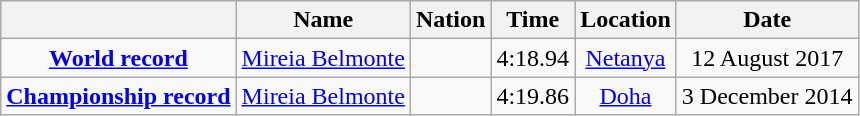<table class=wikitable style=text-align:center>
<tr>
<th></th>
<th>Name</th>
<th>Nation</th>
<th>Time</th>
<th>Location</th>
<th>Date</th>
</tr>
<tr>
<td><strong><a href='#'>World record</a></strong></td>
<td align=left><a href='#'>Mireia Belmonte</a></td>
<td align=left></td>
<td align=left>4:18.94</td>
<td><a href='#'>Netanya</a></td>
<td>12 August 2017</td>
</tr>
<tr>
<td><strong><a href='#'>Championship record</a></strong></td>
<td align=left><a href='#'>Mireia Belmonte</a></td>
<td align=left></td>
<td align=left>4:19.86</td>
<td><a href='#'>Doha</a></td>
<td>3 December 2014</td>
</tr>
</table>
